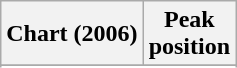<table class="wikitable sortable">
<tr>
<th>Chart (2006)</th>
<th>Peak<br>position</th>
</tr>
<tr>
</tr>
<tr>
</tr>
<tr>
</tr>
<tr>
</tr>
<tr>
</tr>
<tr>
</tr>
<tr>
</tr>
</table>
